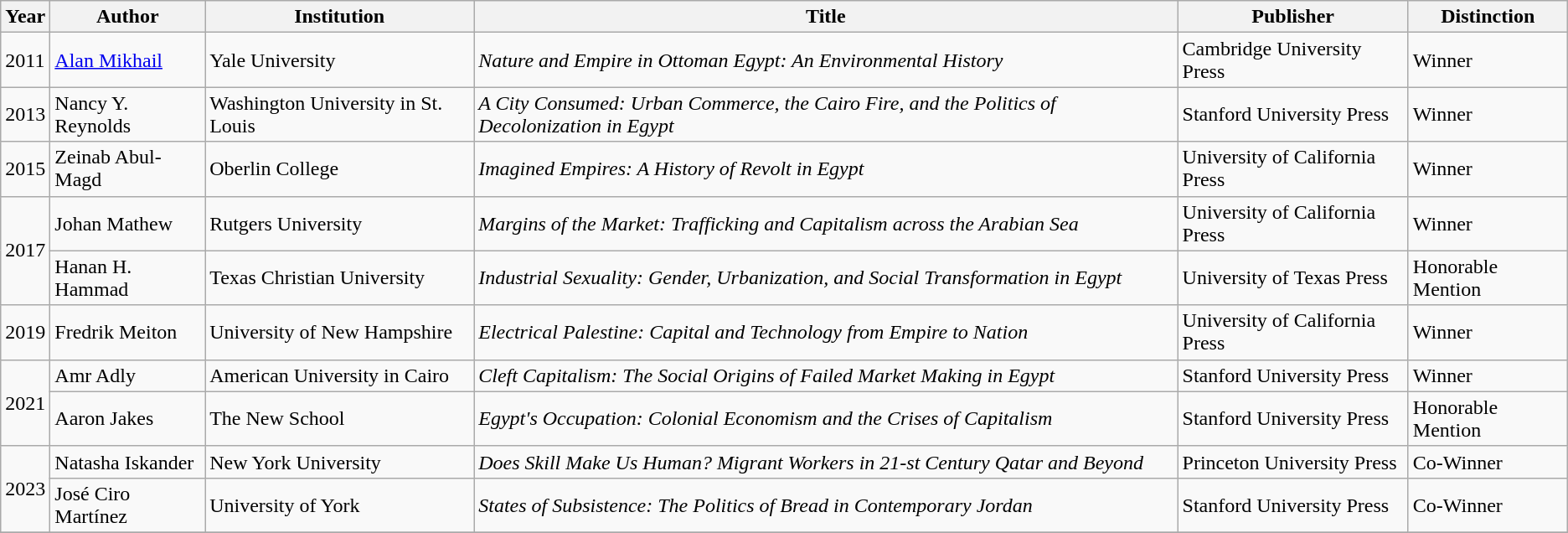<table class="sortable wikitable" width=%100>
<tr>
<th>Year</th>
<th><strong>Author</strong></th>
<th>Institution</th>
<th>Title</th>
<th>Publisher</th>
<th>Distinction</th>
</tr>
<tr>
<td rowspan="1">2011</td>
<td><a href='#'>Alan Mikhail</a></td>
<td>Yale University</td>
<td><em>Nature and Empire in Ottoman Egypt: An Environmental History</em></td>
<td>Cambridge University Press</td>
<td>Winner</td>
</tr>
<tr>
<td rowspan="1">2013</td>
<td>Nancy Y. Reynolds</td>
<td>Washington University in St. Louis</td>
<td><em>A City Consumed: Urban Commerce, the Cairo Fire, and the Politics of Decolonization in Egypt</em></td>
<td>Stanford University Press</td>
<td>Winner</td>
</tr>
<tr>
<td rowspan="1">2015</td>
<td>Zeinab Abul-Magd</td>
<td>Oberlin College</td>
<td><em>Imagined Empires: A History of Revolt in Egypt</em></td>
<td>University of California Press</td>
<td>Winner</td>
</tr>
<tr>
<td rowspan="2">2017</td>
<td>Johan Mathew</td>
<td>Rutgers University</td>
<td><em>Margins of the Market: Trafficking and Capitalism across the Arabian Sea</em></td>
<td>University of California Press</td>
<td>Winner</td>
</tr>
<tr>
<td>Hanan H. Hammad</td>
<td>Texas Christian University</td>
<td><em>Industrial Sexuality: Gender, Urbanization, and Social Transformation in Egypt</em></td>
<td>University of Texas Press</td>
<td>Honorable Mention</td>
</tr>
<tr>
<td rowspan="1">2019</td>
<td>Fredrik Meiton</td>
<td>University of New Hampshire</td>
<td><em>Electrical Palestine: Capital and Technology from Empire to Nation</em></td>
<td>University of California Press</td>
<td>Winner</td>
</tr>
<tr>
<td rowspan="2">2021</td>
<td>Amr Adly</td>
<td>American University in Cairo</td>
<td><em>Cleft Capitalism: The Social Origins of Failed Market Making in Egypt</em></td>
<td>Stanford University Press</td>
<td>Winner</td>
</tr>
<tr>
<td>Aaron Jakes</td>
<td>The New School</td>
<td><em>Egypt's Occupation: Colonial Economism and the Crises of Capitalism</em></td>
<td>Stanford University Press</td>
<td>Honorable Mention</td>
</tr>
<tr>
<td rowspan="2">2023</td>
<td>Natasha Iskander</td>
<td>New York University</td>
<td><em>Does Skill Make Us Human? Migrant Workers in 21-st Century Qatar and Beyond</em></td>
<td>Princeton University Press</td>
<td>Co-Winner</td>
</tr>
<tr>
<td>José Ciro Martínez</td>
<td>University of York</td>
<td><em>States of Subsistence: The Politics of Bread in Contemporary Jordan</em></td>
<td>Stanford University Press</td>
<td>Co-Winner</td>
</tr>
<tr>
</tr>
</table>
